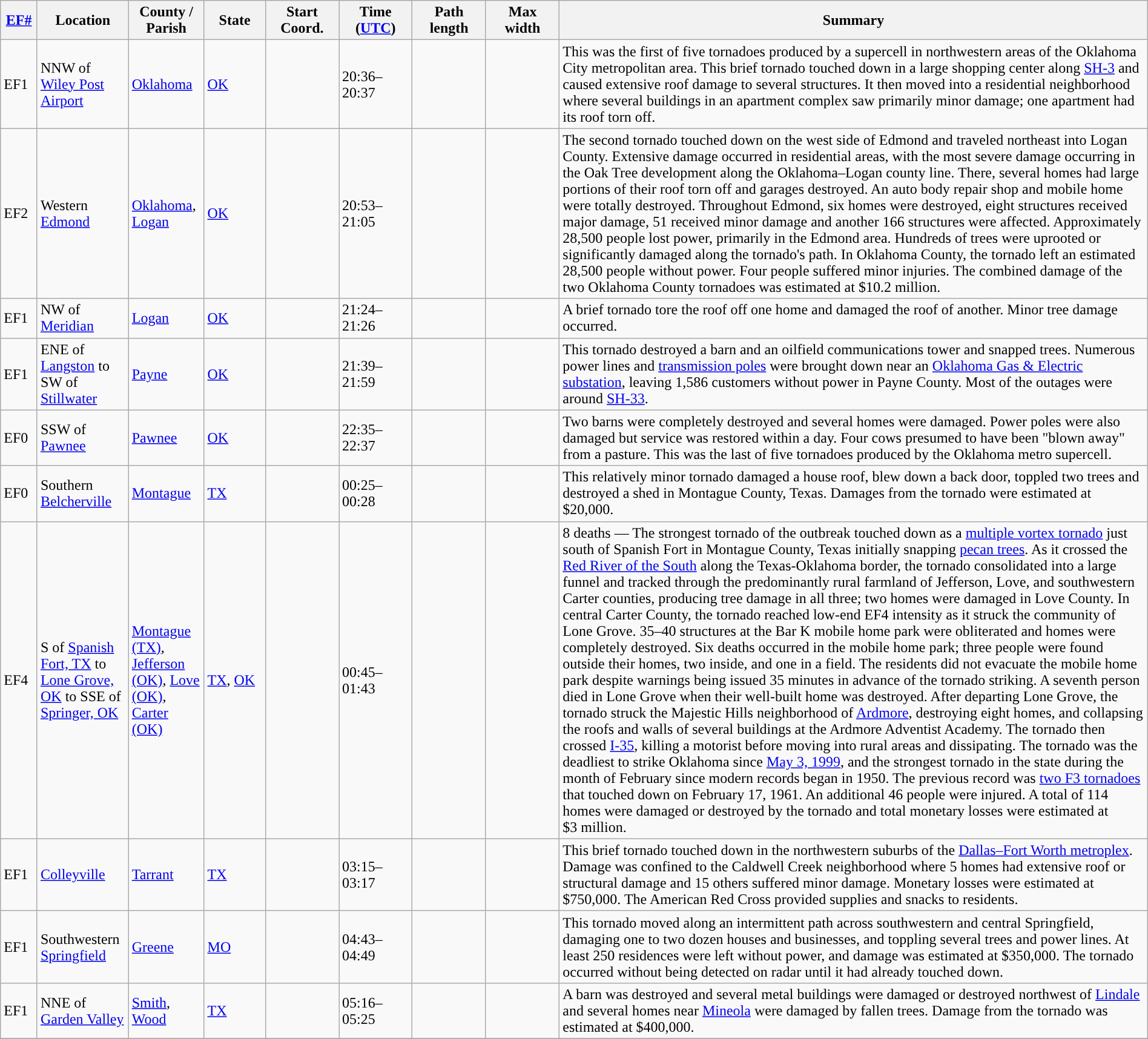<table class="wikitable sortable" style="width:100%;">
<tr>
<th scope="col" width="3%" align="center"><a href='#'>EF#</a></th>
<th scope="col" width="7%" align="center" class="unsortable">Location</th>
<th scope="col" width="6%" align="center" class="unsortable">County / Parish</th>
<th scope="col" width="5%" align="center">State</th>
<th scope="col" width="6%" align="center">Start Coord.</th>
<th scope="col" width="6%" align="center">Time (<a href='#'>UTC</a>)</th>
<th scope="col" width="6%" align="center">Path length</th>
<th scope="col" width="6%" align="center">Max width</th>
<th scope="col" width="48%" class="unsortable" align="center">Summary</th>
</tr>
<tr>
<td>EF1</td>
<td>NNW of <a href='#'>Wiley Post Airport</a></td>
<td><a href='#'>Oklahoma</a></td>
<td><a href='#'>OK</a></td>
<td></td>
<td>20:36–20:37</td>
<td></td>
<td></td>
<td>This was the first of five tornadoes produced by a supercell in northwestern areas of the Oklahoma City metropolitan area. This brief tornado touched down in a large shopping center along <a href='#'>SH-3</a> and caused extensive roof damage to several structures. It then moved into a residential neighborhood where several buildings in an apartment complex saw primarily minor damage; one apartment had its roof torn off.</td>
</tr>
<tr>
<td>EF2</td>
<td>Western <a href='#'>Edmond</a></td>
<td><a href='#'>Oklahoma</a>, <a href='#'>Logan</a></td>
<td><a href='#'>OK</a></td>
<td></td>
<td>20:53–21:05</td>
<td></td>
<td></td>
<td>The second tornado touched down on the west side of Edmond and traveled northeast into Logan County. Extensive damage occurred in residential areas, with the most severe damage occurring in the Oak Tree development along the Oklahoma–Logan county line. There, several homes had large portions of their roof torn off and garages destroyed. An auto body repair shop and mobile home were totally destroyed. Throughout Edmond, six homes were destroyed, eight structures received major damage, 51 received minor damage and another 166 structures were affected. Approximately 28,500 people lost power, primarily in the Edmond area. Hundreds of trees were uprooted or significantly damaged along the tornado's path. In Oklahoma County, the tornado left an estimated 28,500 people without power. Four people suffered minor injuries. The combined damage of the two Oklahoma County tornadoes was estimated at $10.2 million.</td>
</tr>
<tr>
<td>EF1</td>
<td>NW of <a href='#'>Meridian</a></td>
<td><a href='#'>Logan</a></td>
<td><a href='#'>OK</a></td>
<td></td>
<td>21:24–21:26</td>
<td></td>
<td></td>
<td>A brief tornado tore the roof off one home and damaged the roof of another. Minor tree damage occurred.</td>
</tr>
<tr>
<td>EF1</td>
<td>ENE of <a href='#'>Langston</a> to SW of <a href='#'>Stillwater</a></td>
<td><a href='#'>Payne</a></td>
<td><a href='#'>OK</a></td>
<td></td>
<td>21:39–21:59</td>
<td></td>
<td></td>
<td>This tornado destroyed a barn and an oilfield communications tower and snapped trees. Numerous power lines and <a href='#'>transmission poles</a> were brought down near an <a href='#'>Oklahoma Gas & Electric</a> <a href='#'>substation</a>, leaving 1,586 customers without power in Payne County. Most of the outages were around <a href='#'>SH-33</a>.</td>
</tr>
<tr>
<td>EF0</td>
<td>SSW of <a href='#'>Pawnee</a></td>
<td><a href='#'>Pawnee</a></td>
<td><a href='#'>OK</a></td>
<td></td>
<td>22:35–22:37</td>
<td></td>
<td></td>
<td>Two barns were completely destroyed and several homes were damaged. Power poles were also damaged but service was restored within a day. Four cows presumed to have been "blown away" from a pasture. This was the last of five tornadoes produced by the Oklahoma metro supercell.</td>
</tr>
<tr>
<td>EF0</td>
<td>Southern <a href='#'>Belcherville</a></td>
<td><a href='#'>Montague</a></td>
<td><a href='#'>TX</a></td>
<td></td>
<td>00:25–00:28</td>
<td></td>
<td></td>
<td>This relatively minor tornado damaged a house roof, blew down a back door, toppled two trees and destroyed a shed in Montague County, Texas. Damages from the tornado were estimated at $20,000.</td>
</tr>
<tr>
<td>EF4</td>
<td>S of <a href='#'>Spanish Fort, TX</a> to <a href='#'>Lone Grove, OK</a> to SSE of <a href='#'>Springer, OK</a></td>
<td><a href='#'>Montague (TX)</a>, <a href='#'>Jefferson (OK)</a>, <a href='#'>Love (OK)</a>, <a href='#'>Carter (OK)</a></td>
<td><a href='#'>TX</a>, <a href='#'>OK</a></td>
<td></td>
<td>00:45–01:43</td>
<td></td>
<td></td>
<td>8 deaths — The strongest tornado of the outbreak touched down as a <a href='#'>multiple vortex tornado</a> just south of Spanish Fort in Montague County, Texas initially snapping <a href='#'>pecan trees</a>. As it crossed the <a href='#'>Red River of the South</a> along the Texas-Oklahoma border, the tornado consolidated into a large funnel and tracked through the predominantly rural farmland of Jefferson, Love, and southwestern Carter counties, producing tree damage in all three; two homes were damaged in Love County. In central Carter County, the tornado reached low-end EF4 intensity as it struck the community of Lone Grove. 35–40 structures at the Bar K mobile home park were obliterated and homes were completely destroyed. Six deaths occurred in the mobile home park; three people were found outside their homes, two inside, and one in a field. The residents did not evacuate the mobile home park despite warnings being issued 35 minutes in advance of the tornado striking. A seventh person died in Lone Grove when their well-built home was destroyed. After departing Lone Grove, the tornado struck the Majestic Hills neighborhood of <a href='#'>Ardmore</a>, destroying eight homes, and collapsing the roofs and walls of several buildings at the Ardmore Adventist Academy. The tornado then crossed <a href='#'>I-35</a>, killing a motorist before moving into rural areas and dissipating. The tornado was the deadliest to strike Oklahoma since <a href='#'>May 3, 1999</a>, and the strongest tornado in the state during the month of February since modern records began in 1950. The previous record was <a href='#'>two F3 tornadoes</a> that touched down on February 17, 1961. An additional 46 people were injured. A total of 114 homes were damaged or destroyed by the tornado and total monetary losses were estimated at $3 million.</td>
</tr>
<tr>
<td>EF1</td>
<td><a href='#'>Colleyville</a></td>
<td><a href='#'>Tarrant</a></td>
<td><a href='#'>TX</a></td>
<td></td>
<td>03:15–03:17</td>
<td></td>
<td></td>
<td>This brief tornado touched down in the northwestern suburbs of the <a href='#'>Dallas–Fort Worth metroplex</a>. Damage was confined to the Caldwell Creek neighborhood where 5 homes had extensive roof or structural damage and 15 others suffered minor damage. Monetary losses were estimated at $750,000. The American Red Cross provided supplies and snacks to residents.</td>
</tr>
<tr>
<td>EF1</td>
<td>Southwestern <a href='#'>Springfield</a></td>
<td><a href='#'>Greene</a></td>
<td><a href='#'>MO</a></td>
<td></td>
<td>04:43–04:49</td>
<td></td>
<td></td>
<td>This tornado moved along an intermittent path across southwestern and central Springfield, damaging one to two dozen houses and businesses, and toppling several trees and power lines. At least 250 residences were left without power, and damage was estimated at $350,000. The tornado occurred without being detected on radar until it had already touched down.</td>
</tr>
<tr>
<td>EF1</td>
<td>NNE of <a href='#'>Garden Valley</a></td>
<td><a href='#'>Smith</a>, <a href='#'>Wood</a></td>
<td><a href='#'>TX</a></td>
<td></td>
<td>05:16–05:25</td>
<td></td>
<td></td>
<td>A barn was destroyed and several metal buildings were damaged or destroyed northwest of <a href='#'>Lindale</a> and several homes near <a href='#'>Mineola</a> were damaged by fallen trees. Damage from the tornado was estimated at $400,000.</td>
</tr>
<tr>
</tr>
</table>
